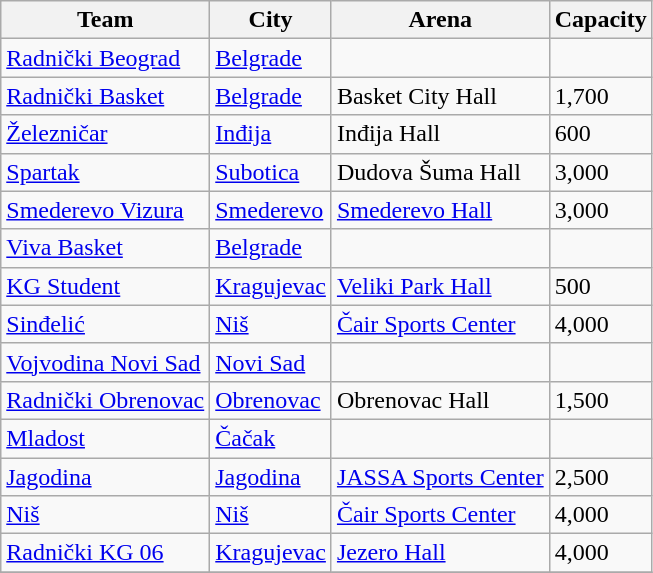<table class="wikitable sortable">
<tr>
<th>Team</th>
<th>City</th>
<th>Arena</th>
<th>Capacity</th>
</tr>
<tr>
<td><a href='#'>Radnički Beograd</a></td>
<td><a href='#'>Belgrade</a></td>
<td></td>
<td></td>
</tr>
<tr>
<td><a href='#'>Radnički Basket</a></td>
<td><a href='#'>Belgrade</a></td>
<td>Basket City Hall</td>
<td>1,700</td>
</tr>
<tr>
<td><a href='#'>Železničar</a></td>
<td><a href='#'>Inđija</a></td>
<td>Inđija Hall</td>
<td>600</td>
</tr>
<tr>
<td><a href='#'>Spartak</a></td>
<td><a href='#'>Subotica</a></td>
<td>Dudova Šuma Hall</td>
<td>3,000</td>
</tr>
<tr>
<td><a href='#'>Smederevo Vizura</a></td>
<td><a href='#'>Smederevo</a></td>
<td><a href='#'>Smederevo Hall</a></td>
<td>3,000</td>
</tr>
<tr>
<td><a href='#'>Viva Basket</a></td>
<td><a href='#'>Belgrade</a></td>
<td></td>
<td></td>
</tr>
<tr>
<td><a href='#'>KG Student</a></td>
<td><a href='#'>Kragujevac</a></td>
<td><a href='#'>Veliki Park Hall</a></td>
<td>500</td>
</tr>
<tr>
<td><a href='#'>Sinđelić</a></td>
<td><a href='#'>Niš</a></td>
<td><a href='#'>Čair Sports Center</a></td>
<td>4,000</td>
</tr>
<tr>
<td><a href='#'>Vojvodina Novi Sad</a></td>
<td><a href='#'>Novi Sad</a></td>
<td></td>
<td></td>
</tr>
<tr>
<td><a href='#'>Radnički Obrenovac</a></td>
<td><a href='#'>Obrenovac</a></td>
<td>Obrenovac Hall</td>
<td>1,500</td>
</tr>
<tr>
<td><a href='#'>Mladost</a></td>
<td><a href='#'>Čačak</a></td>
<td></td>
<td></td>
</tr>
<tr>
<td><a href='#'>Jagodina</a></td>
<td><a href='#'>Jagodina</a></td>
<td><a href='#'>JASSA Sports Center</a></td>
<td>2,500</td>
</tr>
<tr>
<td><a href='#'>Niš</a></td>
<td><a href='#'>Niš</a></td>
<td><a href='#'>Čair Sports Center</a></td>
<td>4,000</td>
</tr>
<tr>
<td><a href='#'>Radnički KG 06</a></td>
<td><a href='#'>Kragujevac</a></td>
<td><a href='#'>Jezero Hall</a></td>
<td>4,000</td>
</tr>
<tr>
</tr>
</table>
